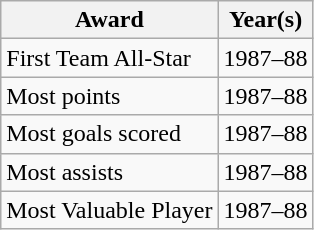<table class="wikitable">
<tr>
<th>Award</th>
<th>Year(s)</th>
</tr>
<tr>
<td>First Team All-Star</td>
<td>1987–88</td>
</tr>
<tr>
<td>Most points</td>
<td>1987–88</td>
</tr>
<tr>
<td>Most goals scored</td>
<td>1987–88</td>
</tr>
<tr>
<td>Most assists</td>
<td>1987–88</td>
</tr>
<tr>
<td>Most Valuable Player</td>
<td>1987–88</td>
</tr>
</table>
